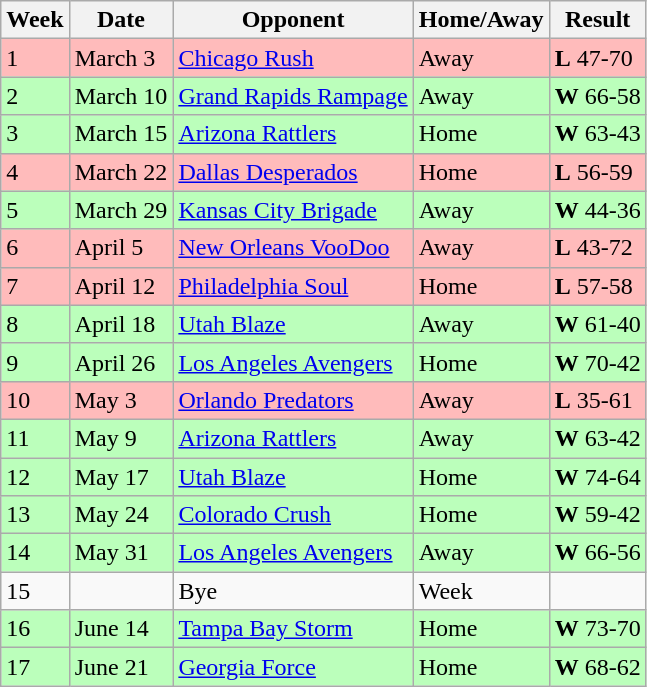<table class="wikitable">
<tr>
<th>Week</th>
<th>Date</th>
<th>Opponent</th>
<th>Home/Away</th>
<th>Result</th>
</tr>
<tr bgcolor="#ffbbbb">
<td>1</td>
<td>March 3</td>
<td><a href='#'>Chicago Rush</a></td>
<td>Away</td>
<td><strong>L</strong> 47-70</td>
</tr>
<tr bgcolor="#bbffbb">
<td>2</td>
<td>March 10</td>
<td><a href='#'>Grand Rapids Rampage</a></td>
<td>Away</td>
<td><strong>W</strong> 66-58</td>
</tr>
<tr bgcolor="#bbffbb">
<td>3</td>
<td>March 15</td>
<td><a href='#'>Arizona Rattlers</a></td>
<td>Home</td>
<td><strong>W</strong> 63-43</td>
</tr>
<tr bgcolor="#ffbbbb">
<td>4</td>
<td>March 22</td>
<td><a href='#'>Dallas Desperados</a></td>
<td>Home</td>
<td><strong>L</strong> 56-59</td>
</tr>
<tr bgcolor="#bbffbb">
<td>5</td>
<td>March 29</td>
<td><a href='#'>Kansas City Brigade</a></td>
<td>Away</td>
<td><strong>W</strong> 44-36</td>
</tr>
<tr bgcolor="#ffbbbb">
<td>6</td>
<td>April 5</td>
<td><a href='#'>New Orleans VooDoo</a></td>
<td>Away</td>
<td><strong>L</strong> 43-72</td>
</tr>
<tr bgcolor="#ffbbbb">
<td>7</td>
<td>April 12</td>
<td><a href='#'>Philadelphia Soul</a></td>
<td>Home</td>
<td><strong>L</strong> 57-58</td>
</tr>
<tr bgcolor="#bbffbb">
<td>8</td>
<td>April 18</td>
<td><a href='#'>Utah Blaze</a></td>
<td>Away</td>
<td><strong>W</strong> 61-40</td>
</tr>
<tr bgcolor="#bbffbb">
<td>9</td>
<td>April 26</td>
<td><a href='#'>Los Angeles Avengers</a></td>
<td>Home</td>
<td><strong>W</strong> 70-42</td>
</tr>
<tr bgcolor="#ffbbbb">
<td>10</td>
<td>May 3</td>
<td><a href='#'>Orlando Predators</a></td>
<td>Away</td>
<td><strong>L</strong> 35-61</td>
</tr>
<tr bgcolor="#bbffbb">
<td>11</td>
<td>May 9</td>
<td><a href='#'>Arizona Rattlers</a></td>
<td>Away</td>
<td><strong>W</strong> 63-42</td>
</tr>
<tr bgcolor="#bbffbb">
<td>12</td>
<td>May 17</td>
<td><a href='#'>Utah Blaze</a></td>
<td>Home</td>
<td><strong>W</strong> 74-64</td>
</tr>
<tr bgcolor="#bbffbb">
<td>13</td>
<td>May 24</td>
<td><a href='#'>Colorado Crush</a></td>
<td>Home</td>
<td><strong>W</strong> 59-42</td>
</tr>
<tr bgcolor="#bbffbb">
<td>14</td>
<td>May 31</td>
<td><a href='#'>Los Angeles Avengers</a></td>
<td>Away</td>
<td><strong>W</strong> 66-56</td>
</tr>
<tr>
<td>15</td>
<td></td>
<td>Bye</td>
<td>Week</td>
<td></td>
</tr>
<tr bgcolor="#bbffbb">
<td>16</td>
<td>June 14</td>
<td><a href='#'>Tampa Bay Storm</a></td>
<td>Home</td>
<td><strong>W</strong> 73-70</td>
</tr>
<tr bgcolor="#bbffbb">
<td>17</td>
<td>June 21</td>
<td><a href='#'>Georgia Force</a></td>
<td>Home</td>
<td><strong>W</strong> 68-62</td>
</tr>
</table>
